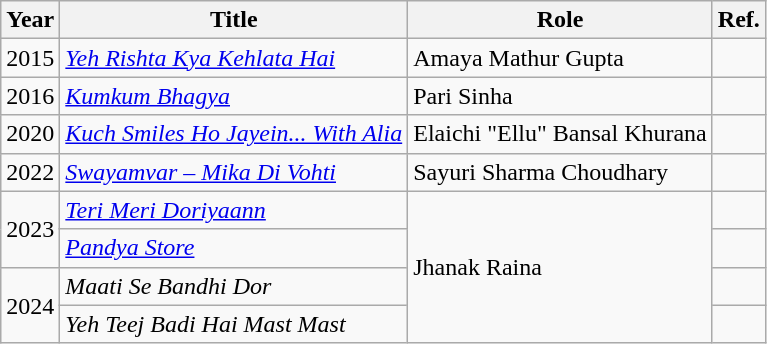<table class="wikitable sortable">
<tr>
<th>Year</th>
<th>Title</th>
<th>Role</th>
<th class="unsortable">Ref.</th>
</tr>
<tr>
<td>2015</td>
<td><em><a href='#'>Yeh Rishta Kya Kehlata Hai</a></em></td>
<td>Amaya Mathur Gupta</td>
<td></td>
</tr>
<tr>
<td>2016</td>
<td><em><a href='#'>Kumkum Bhagya</a></em></td>
<td>Pari Sinha</td>
<td></td>
</tr>
<tr>
<td>2020</td>
<td><em><a href='#'>Kuch Smiles Ho Jayein... With Alia</a></em></td>
<td>Elaichi "Ellu" Bansal Khurana</td>
<td></td>
</tr>
<tr>
<td>2022</td>
<td><em><a href='#'>Swayamvar – Mika Di Vohti</a></em></td>
<td>Sayuri Sharma Choudhary</td>
<td></td>
</tr>
<tr>
<td rowspan = "2">2023</td>
<td><em><a href='#'>Teri Meri Doriyaann</a></em></td>
<td rowspan="4">Jhanak Raina</td>
<td></td>
</tr>
<tr>
<td><em><a href='#'>Pandya Store</a></em></td>
<td></td>
</tr>
<tr>
<td rowspan="2">2024</td>
<td><em>Maati Se Bandhi Dor</em></td>
<td></td>
</tr>
<tr>
<td><em>Yeh Teej Badi Hai Mast Mast</em></td>
<td></td>
</tr>
</table>
